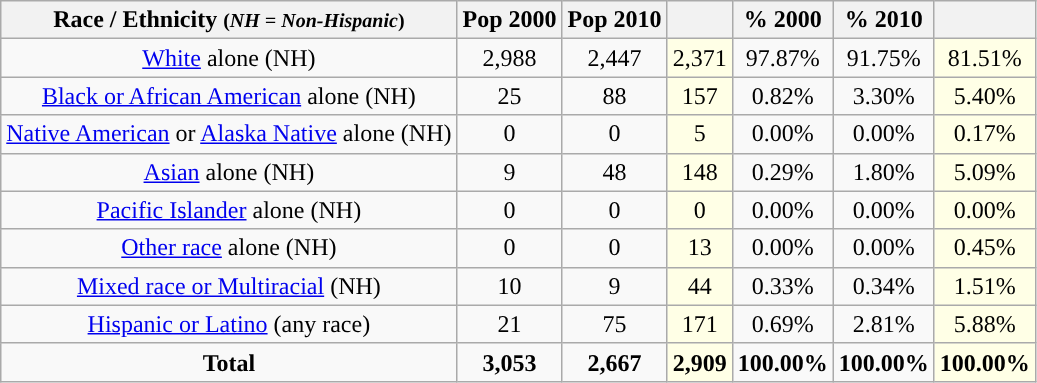<table class="wikitable" style="text-align:center;">
<tr>
<th>Race / Ethnicity <small>(<em>NH = Non-Hispanic</em>)</small></th>
<th>Pop 2000</th>
<th>Pop 2010</th>
<th></th>
<th>% 2000</th>
<th>% 2010</th>
<th></th>
</tr>
<tr>
<td><a href='#'>White</a> alone (NH)</td>
<td>2,988</td>
<td>2,447</td>
<td style='background: #ffffe6;'>2,371</td>
<td>97.87%</td>
<td>91.75%</td>
<td style='background: #ffffe6;'>81.51%</td>
</tr>
<tr>
<td><a href='#'>Black or African American</a> alone (NH)</td>
<td>25</td>
<td>88</td>
<td style='background: #ffffe6;'>157</td>
<td>0.82%</td>
<td>3.30%</td>
<td style='background: #ffffe6;'>5.40%</td>
</tr>
<tr>
<td><a href='#'>Native American</a> or <a href='#'>Alaska Native</a> alone (NH)</td>
<td>0</td>
<td>0</td>
<td style='background: #ffffe6;'>5</td>
<td>0.00%</td>
<td>0.00%</td>
<td style='background: #ffffe6;'>0.17%</td>
</tr>
<tr>
<td><a href='#'>Asian</a> alone (NH)</td>
<td>9</td>
<td>48</td>
<td style='background: #ffffe6;'>148</td>
<td>0.29%</td>
<td>1.80%</td>
<td style='background: #ffffe6;'>5.09%</td>
</tr>
<tr>
<td><a href='#'>Pacific Islander</a> alone (NH)</td>
<td>0</td>
<td>0</td>
<td style='background: #ffffe6;'>0</td>
<td>0.00%</td>
<td>0.00%</td>
<td style='background: #ffffe6;'>0.00%</td>
</tr>
<tr>
<td><a href='#'>Other race</a> alone (NH)</td>
<td>0</td>
<td>0</td>
<td style='background: #ffffe6;'>13</td>
<td>0.00%</td>
<td>0.00%</td>
<td style='background: #ffffe6;'>0.45%</td>
</tr>
<tr>
<td><a href='#'>Mixed race or Multiracial</a> (NH)</td>
<td>10</td>
<td>9</td>
<td style='background: #ffffe6;'>44</td>
<td>0.33%</td>
<td>0.34%</td>
<td style='background: #ffffe6;'>1.51%</td>
</tr>
<tr>
<td><a href='#'>Hispanic or Latino</a> (any race)</td>
<td>21</td>
<td>75</td>
<td style='background: #ffffe6;'>171</td>
<td>0.69%</td>
<td>2.81%</td>
<td style='background: #ffffe6;'>5.88%</td>
</tr>
<tr>
<td><strong>Total</strong></td>
<td><strong>3,053</strong></td>
<td><strong>2,667</strong></td>
<td style='background: #ffffe6;'><strong>2,909</strong></td>
<td><strong>100.00%</strong></td>
<td><strong>100.00%</strong></td>
<td style='background: #ffffe6;'><strong>100.00%</strong></td>
</tr>
</table>
